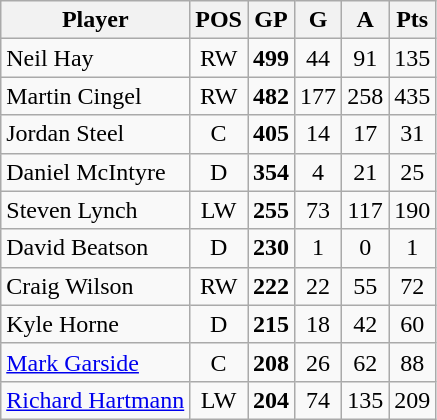<table class="wikitable">
<tr>
<th>Player</th>
<th>POS</th>
<th>GP</th>
<th>G</th>
<th>A</th>
<th>Pts</th>
</tr>
<tr style="text-align:center;">
<td style="text-align:left;"> Neil Hay</td>
<td>RW</td>
<td><strong>499</strong></td>
<td>44</td>
<td>91</td>
<td>135</td>
</tr>
<tr style="text-align:center;">
<td style="text-align:left;"> Martin Cingel</td>
<td>RW</td>
<td><strong>482</strong></td>
<td>177</td>
<td>258</td>
<td>435</td>
</tr>
<tr style="text-align:center;">
<td style="text-align:left;"> Jordan Steel</td>
<td>C</td>
<td><strong>405</strong></td>
<td>14</td>
<td>17</td>
<td>31</td>
</tr>
<tr style="text-align:center;">
<td style="text-align:left;"> Daniel McIntyre</td>
<td>D</td>
<td><strong>354</strong></td>
<td>4</td>
<td>21</td>
<td>25</td>
</tr>
<tr style="text-align:center;">
<td style="text-align:left;"> Steven Lynch</td>
<td>LW</td>
<td><strong>255</strong></td>
<td>73</td>
<td>117</td>
<td>190</td>
</tr>
<tr style="text-align:center;">
<td style="text-align:left;"> David Beatson</td>
<td>D</td>
<td><strong>230</strong></td>
<td>1</td>
<td>0</td>
<td>1</td>
</tr>
<tr style="text-align:center;">
<td style="text-align:left;"> Craig Wilson</td>
<td>RW</td>
<td><strong>222</strong></td>
<td>22</td>
<td>55</td>
<td>72</td>
</tr>
<tr style="text-align:center;">
<td style="text-align:left;"> Kyle Horne</td>
<td>D</td>
<td><strong>215</strong></td>
<td>18</td>
<td>42</td>
<td>60</td>
</tr>
<tr style="text-align:center;">
<td style="text-align:left;"> <a href='#'>Mark Garside</a></td>
<td>C</td>
<td><strong>208</strong></td>
<td>26</td>
<td>62</td>
<td>88</td>
</tr>
<tr style="text-align:center;">
<td style="text-align:left;"> <a href='#'>Richard Hartmann</a></td>
<td>LW</td>
<td><strong>204</strong></td>
<td>74</td>
<td>135</td>
<td>209</td>
</tr>
</table>
